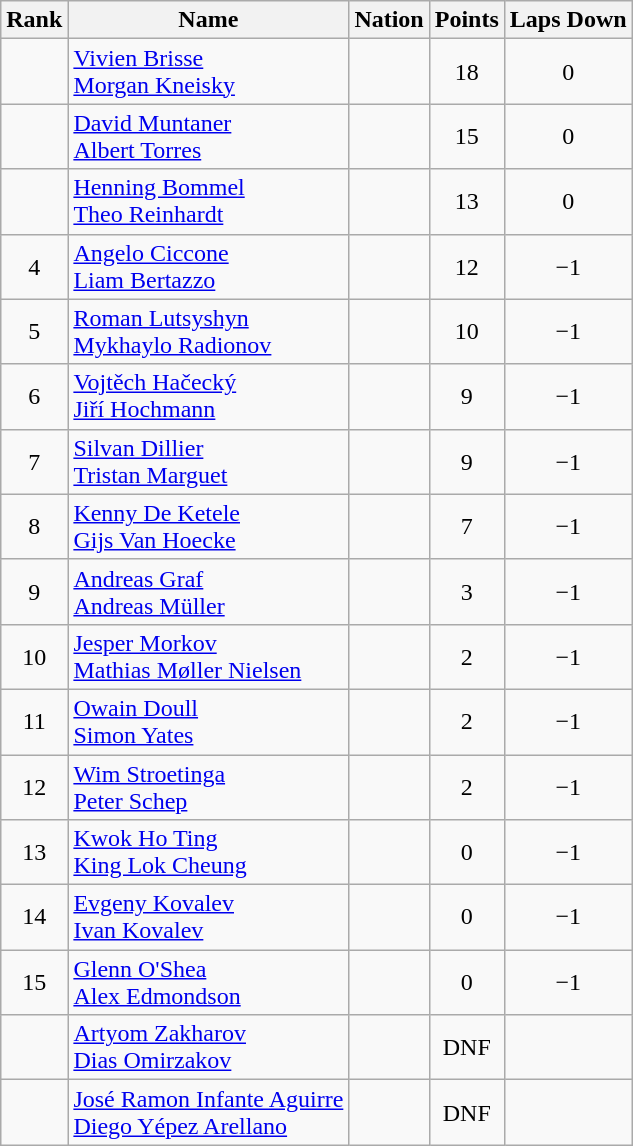<table class="wikitable sortable" style="text-align:center">
<tr>
<th>Rank</th>
<th>Name</th>
<th>Nation</th>
<th>Points</th>
<th>Laps Down</th>
</tr>
<tr>
<td></td>
<td align=left><a href='#'>Vivien Brisse</a><br><a href='#'>Morgan Kneisky</a></td>
<td align=left></td>
<td>18</td>
<td>0</td>
</tr>
<tr>
<td></td>
<td align=left><a href='#'>David Muntaner</a><br><a href='#'>Albert Torres</a></td>
<td align=left></td>
<td>15</td>
<td>0</td>
</tr>
<tr>
<td></td>
<td align=left><a href='#'>Henning Bommel</a><br><a href='#'>Theo Reinhardt</a></td>
<td align=left></td>
<td>13</td>
<td>0</td>
</tr>
<tr>
<td>4</td>
<td align=left><a href='#'>Angelo Ciccone</a><br><a href='#'>Liam Bertazzo</a></td>
<td align=left></td>
<td>12</td>
<td>−1</td>
</tr>
<tr>
<td>5</td>
<td align=left><a href='#'>Roman Lutsyshyn</a><br><a href='#'>Mykhaylo Radionov</a></td>
<td align=left></td>
<td>10</td>
<td>−1</td>
</tr>
<tr>
<td>6</td>
<td align=left><a href='#'>Vojtěch Hačecký</a><br><a href='#'>Jiří Hochmann</a></td>
<td align=left></td>
<td>9</td>
<td>−1</td>
</tr>
<tr>
<td>7</td>
<td align=left><a href='#'>Silvan Dillier</a><br><a href='#'>Tristan Marguet</a></td>
<td align=left></td>
<td>9</td>
<td>−1</td>
</tr>
<tr>
<td>8</td>
<td align=left><a href='#'>Kenny De Ketele</a><br><a href='#'>Gijs Van Hoecke</a></td>
<td align=left></td>
<td>7</td>
<td>−1</td>
</tr>
<tr>
<td>9</td>
<td align=left><a href='#'>Andreas Graf</a><br><a href='#'>Andreas Müller</a></td>
<td align=left></td>
<td>3</td>
<td>−1</td>
</tr>
<tr>
<td>10</td>
<td align=left><a href='#'>Jesper Morkov</a><br><a href='#'>Mathias Møller Nielsen</a></td>
<td align=left></td>
<td>2</td>
<td>−1</td>
</tr>
<tr>
<td>11</td>
<td align=left><a href='#'>Owain Doull</a><br><a href='#'>Simon Yates</a></td>
<td align=left></td>
<td>2</td>
<td>−1</td>
</tr>
<tr>
<td>12</td>
<td align=left><a href='#'>Wim Stroetinga</a><br><a href='#'>Peter Schep</a></td>
<td align=left></td>
<td>2</td>
<td>−1</td>
</tr>
<tr>
<td>13</td>
<td align=left><a href='#'>Kwok Ho Ting</a><br><a href='#'>King Lok Cheung</a></td>
<td align=left></td>
<td>0</td>
<td>−1</td>
</tr>
<tr>
<td>14</td>
<td align=left><a href='#'>Evgeny Kovalev</a><br><a href='#'>Ivan Kovalev</a></td>
<td align=left></td>
<td>0</td>
<td>−1</td>
</tr>
<tr>
<td>15</td>
<td align=left><a href='#'>Glenn O'Shea</a><br><a href='#'>Alex Edmondson</a></td>
<td align=left></td>
<td>0</td>
<td>−1</td>
</tr>
<tr>
<td></td>
<td align=left><a href='#'>Artyom Zakharov</a><br><a href='#'>Dias Omirzakov</a></td>
<td align=left></td>
<td>DNF</td>
<td></td>
</tr>
<tr>
<td></td>
<td align=left><a href='#'>José Ramon Infante Aguirre</a><br><a href='#'>Diego Yépez Arellano</a></td>
<td align=left></td>
<td>DNF</td>
<td></td>
</tr>
</table>
